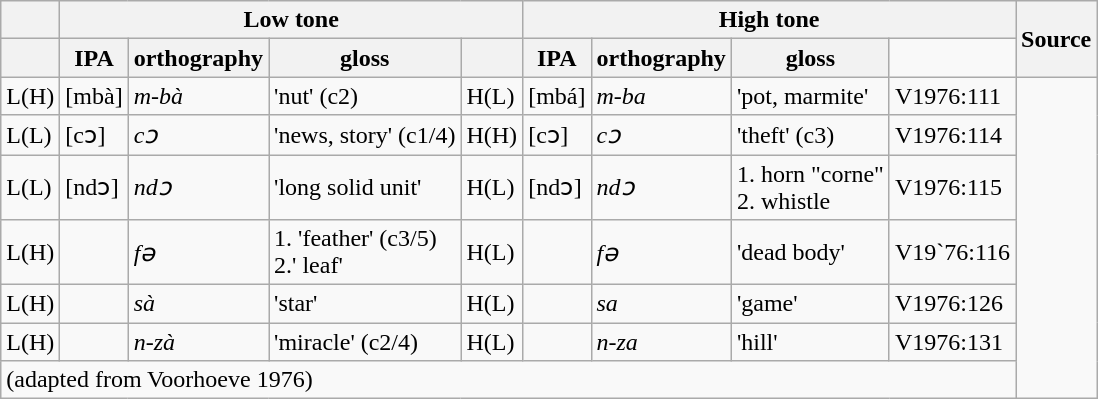<table class="wikitable">
<tr>
<th></th>
<th colspan="4">Low tone</th>
<th colspan="4">High tone</th>
<th rowspan="2">Source</th>
</tr>
<tr>
<th></th>
<th>IPA</th>
<th>orthography</th>
<th>gloss</th>
<th></th>
<th>IPA</th>
<th>orthography</th>
<th>gloss</th>
</tr>
<tr>
<td>L(H)</td>
<td>[mbà]</td>
<td><em>m-bà</em></td>
<td>'nut' (c2)</td>
<td>H(L)</td>
<td>[mbá]</td>
<td><em>m-ba</em></td>
<td>'pot, marmite'</td>
<td>V1976:111</td>
</tr>
<tr>
<td>L(L)</td>
<td>[cɔ]</td>
<td><em>cɔ</em></td>
<td>'news, story' (c1/4)</td>
<td>H(H)</td>
<td>[cɔ]</td>
<td><em>cɔ</em></td>
<td>'theft' (c3)</td>
<td>V1976:114</td>
</tr>
<tr>
<td>L(L)</td>
<td>[ndɔ]</td>
<td><em>ndɔ</em></td>
<td>'long solid unit'</td>
<td>H(L)</td>
<td>[ndɔ]</td>
<td><em>ndɔ</em></td>
<td>1. horn "corne"<br>2. whistle</td>
<td>V1976:115</td>
</tr>
<tr>
<td>L(H)</td>
<td></td>
<td><em>fə</em></td>
<td>1. 'feather' (c3/5)<br>2.' leaf'</td>
<td>H(L)</td>
<td></td>
<td><em>fə</em></td>
<td>'dead body'</td>
<td>V19`76:116</td>
</tr>
<tr>
<td>L(H)</td>
<td></td>
<td><em>sà</em></td>
<td>'star'</td>
<td>H(L)</td>
<td></td>
<td><em>sa</em></td>
<td>'game'</td>
<td>V1976:126</td>
</tr>
<tr>
<td>L(H)</td>
<td></td>
<td><em>n-zà</em></td>
<td>'miracle' (c2/4)</td>
<td>H(L)</td>
<td></td>
<td><em>n-za</em></td>
<td>'hill'</td>
<td>V1976:131</td>
</tr>
<tr>
<td colspan="9">(adapted from Voorhoeve 1976)</td>
</tr>
</table>
